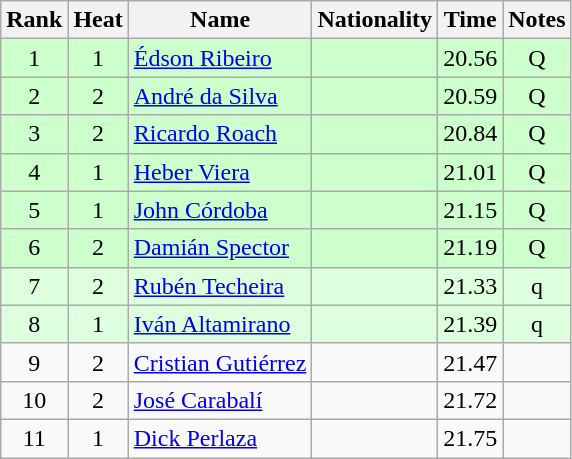<table class="wikitable sortable" style="text-align:center">
<tr>
<th>Rank</th>
<th>Heat</th>
<th>Name</th>
<th>Nationality</th>
<th>Time</th>
<th>Notes</th>
</tr>
<tr bgcolor=ccffcc>
<td>1</td>
<td>1</td>
<td align=left><a href='#'>Édson Ribeiro</a></td>
<td align=left></td>
<td>20.56</td>
<td>Q</td>
</tr>
<tr bgcolor=ccffcc>
<td>2</td>
<td>2</td>
<td align=left><a href='#'>André da Silva</a></td>
<td align=left></td>
<td>20.59</td>
<td>Q</td>
</tr>
<tr bgcolor=ccffcc>
<td>3</td>
<td>2</td>
<td align=left><a href='#'>Ricardo Roach</a></td>
<td align=left></td>
<td>20.84</td>
<td>Q</td>
</tr>
<tr bgcolor=ccffcc>
<td>4</td>
<td>1</td>
<td align=left><a href='#'>Heber Viera</a></td>
<td align=left></td>
<td>21.01</td>
<td>Q</td>
</tr>
<tr bgcolor=ccffcc>
<td>5</td>
<td>1</td>
<td align=left><a href='#'>John Córdoba</a></td>
<td align=left></td>
<td>21.15</td>
<td>Q</td>
</tr>
<tr bgcolor=ccffcc>
<td>6</td>
<td>2</td>
<td align=left><a href='#'>Damián Spector</a></td>
<td align=left></td>
<td>21.19</td>
<td>Q</td>
</tr>
<tr bgcolor=ddffdd>
<td>7</td>
<td>2</td>
<td align=left><a href='#'>Rubén Techeira</a></td>
<td align=left></td>
<td>21.33</td>
<td>q</td>
</tr>
<tr bgcolor=ddffdd>
<td>8</td>
<td>1</td>
<td align=left><a href='#'>Iván Altamirano</a></td>
<td align=left></td>
<td>21.39</td>
<td>q</td>
</tr>
<tr>
<td>9</td>
<td>2</td>
<td align=left><a href='#'>Cristian Gutiérrez</a></td>
<td align=left></td>
<td>21.47</td>
<td></td>
</tr>
<tr>
<td>10</td>
<td>2</td>
<td align=left><a href='#'>José Carabalí</a></td>
<td align=left></td>
<td>21.72</td>
<td></td>
</tr>
<tr>
<td>11</td>
<td>1</td>
<td align=left><a href='#'>Dick Perlaza</a></td>
<td align=left></td>
<td>21.75</td>
<td></td>
</tr>
</table>
